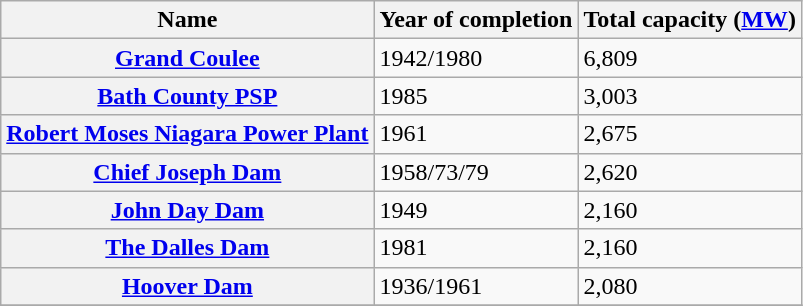<table class="wikitable sortable plainrowheaders">
<tr>
<th scope="col">Name</th>
<th scope="col">Year of completion</th>
<th scope="col">Total capacity (<a href='#'>MW</a>)</th>
</tr>
<tr>
<th scope="row"><a href='#'>Grand Coulee</a></th>
<td>1942/1980</td>
<td> 6,809</td>
</tr>
<tr>
<th scope="row"><a href='#'>Bath County PSP</a></th>
<td>1985</td>
<td>3,003</td>
</tr>
<tr>
<th scope="row"><a href='#'>Robert Moses Niagara Power Plant</a></th>
<td>1961</td>
<td>2,675</td>
</tr>
<tr>
<th scope="row"><a href='#'>Chief Joseph Dam</a></th>
<td>1958/73/79</td>
<td>2,620</td>
</tr>
<tr>
<th scope="row"><a href='#'>John Day Dam</a></th>
<td>1949</td>
<td>2,160</td>
</tr>
<tr>
<th scope="row"><a href='#'>The Dalles Dam</a></th>
<td>1981</td>
<td>2,160</td>
</tr>
<tr>
<th scope="row"><a href='#'>Hoover Dam</a></th>
<td>1936/1961</td>
<td>2,080</td>
</tr>
<tr>
</tr>
</table>
